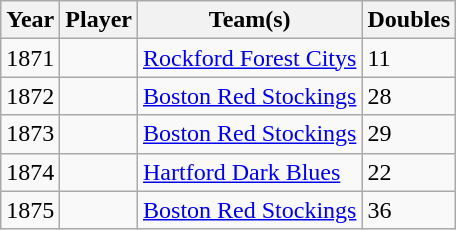<table class="wikitable">
<tr>
<th>Year</th>
<th>Player</th>
<th>Team(s)</th>
<th>Doubles</th>
</tr>
<tr>
<td>1871</td>
<td></td>
<td><a href='#'>Rockford Forest Citys</a></td>
<td>11</td>
</tr>
<tr>
<td>1872</td>
<td></td>
<td><a href='#'>Boston Red Stockings</a></td>
<td>28</td>
</tr>
<tr>
<td>1873</td>
<td></td>
<td><a href='#'>Boston Red Stockings</a></td>
<td>29</td>
</tr>
<tr>
<td>1874</td>
<td></td>
<td><a href='#'>Hartford Dark Blues</a></td>
<td>22</td>
</tr>
<tr>
<td>1875</td>
<td></td>
<td><a href='#'>Boston Red Stockings</a></td>
<td>36</td>
</tr>
</table>
